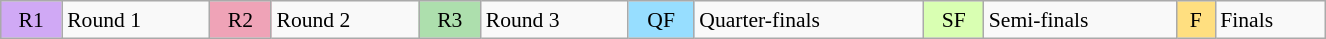<table class="wikitable" style="margin:0.5em auto; font-size:90%; line-height:1.25em;" width=70%;>
<tr>
<td style="background-color:#D0A9F5;text-align:center;">R1</td>
<td>Round 1</td>
<td style="background-color:#EFA3B7;text-align:center;">R2</td>
<td>Round 2</td>
<td style="background-color:#ADDFAD;text-align:center;">R3</td>
<td>Round 3</td>
<td style="background-color:#97DEFF;text-align:center;">QF</td>
<td>Quarter-finals</td>
<td style="background-color:#D9FFB2;text-align:center;">SF</td>
<td>Semi-finals</td>
<td style="background-color:#FFDF80;text-align:center;">F</td>
<td>Finals</td>
</tr>
</table>
